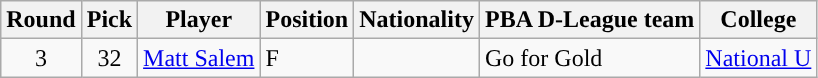<table class="wikitable sortable sortable">
<tr>
<th>Round</th>
<th>Pick</th>
<th>Player</th>
<th>Position</th>
<th>Nationality</th>
<th>PBA D-League team</th>
<th>College</th>
</tr>
<tr>
<td align=center>3</td>
<td align=center>32</td>
<td><a href='#'>Matt Salem</a></td>
<td>F</td>
<td></td>
<td>Go for Gold</td>
<td><a href='#'>National U</a></td>
</tr>
</table>
